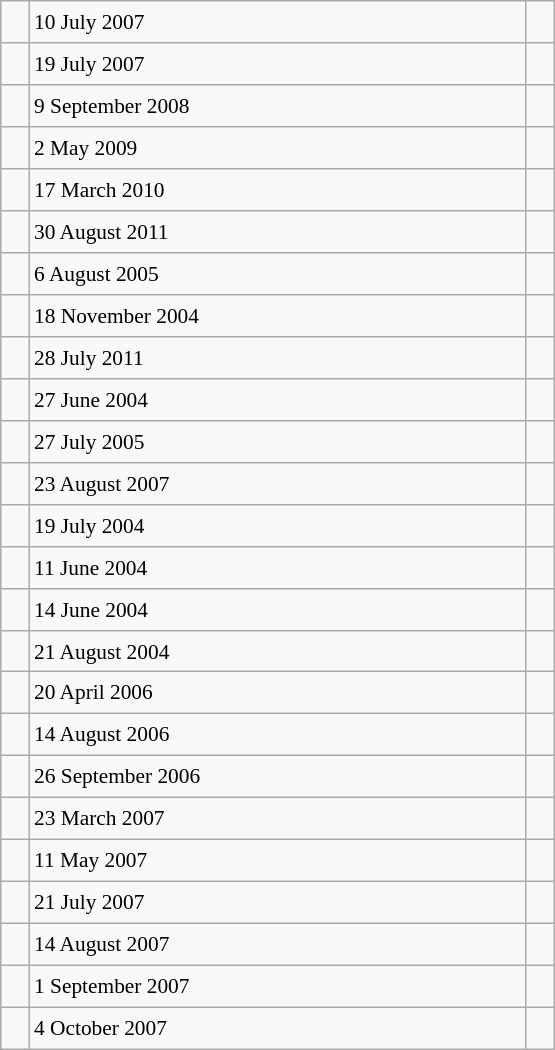<table class="wikitable" style="font-size: 89%; float: left; width: 26em; margin-right: 1em; height: 700px">
<tr>
<td></td>
<td>10 July 2007</td>
<td></td>
</tr>
<tr>
<td></td>
<td>19 July 2007</td>
<td></td>
</tr>
<tr>
<td></td>
<td>9 September 2008</td>
<td></td>
</tr>
<tr>
<td></td>
<td>2 May 2009</td>
<td></td>
</tr>
<tr>
<td></td>
<td>17 March 2010</td>
<td></td>
</tr>
<tr>
<td></td>
<td>30 August 2011</td>
<td></td>
</tr>
<tr>
<td></td>
<td>6 August 2005</td>
<td></td>
</tr>
<tr>
<td></td>
<td>18 November 2004</td>
<td></td>
</tr>
<tr>
<td></td>
<td>28 July 2011</td>
<td></td>
</tr>
<tr>
<td></td>
<td>27 June 2004</td>
<td></td>
</tr>
<tr>
<td></td>
<td>27 July 2005</td>
<td></td>
</tr>
<tr>
<td></td>
<td>23 August 2007</td>
<td></td>
</tr>
<tr>
<td></td>
<td>19 July 2004</td>
<td></td>
</tr>
<tr>
<td></td>
<td>11 June 2004</td>
<td></td>
</tr>
<tr>
<td></td>
<td>14 June 2004</td>
<td></td>
</tr>
<tr>
<td></td>
<td>21 August 2004</td>
<td></td>
</tr>
<tr>
<td></td>
<td>20 April 2006</td>
<td></td>
</tr>
<tr>
<td></td>
<td>14 August 2006</td>
<td></td>
</tr>
<tr>
<td></td>
<td>26 September 2006</td>
<td></td>
</tr>
<tr>
<td></td>
<td>23 March 2007</td>
<td></td>
</tr>
<tr>
<td></td>
<td>11 May 2007</td>
<td></td>
</tr>
<tr>
<td></td>
<td>21 July 2007</td>
<td></td>
</tr>
<tr>
<td></td>
<td>14 August 2007</td>
<td></td>
</tr>
<tr>
<td></td>
<td>1 September 2007</td>
<td></td>
</tr>
<tr>
<td></td>
<td>4 October 2007</td>
<td></td>
</tr>
</table>
